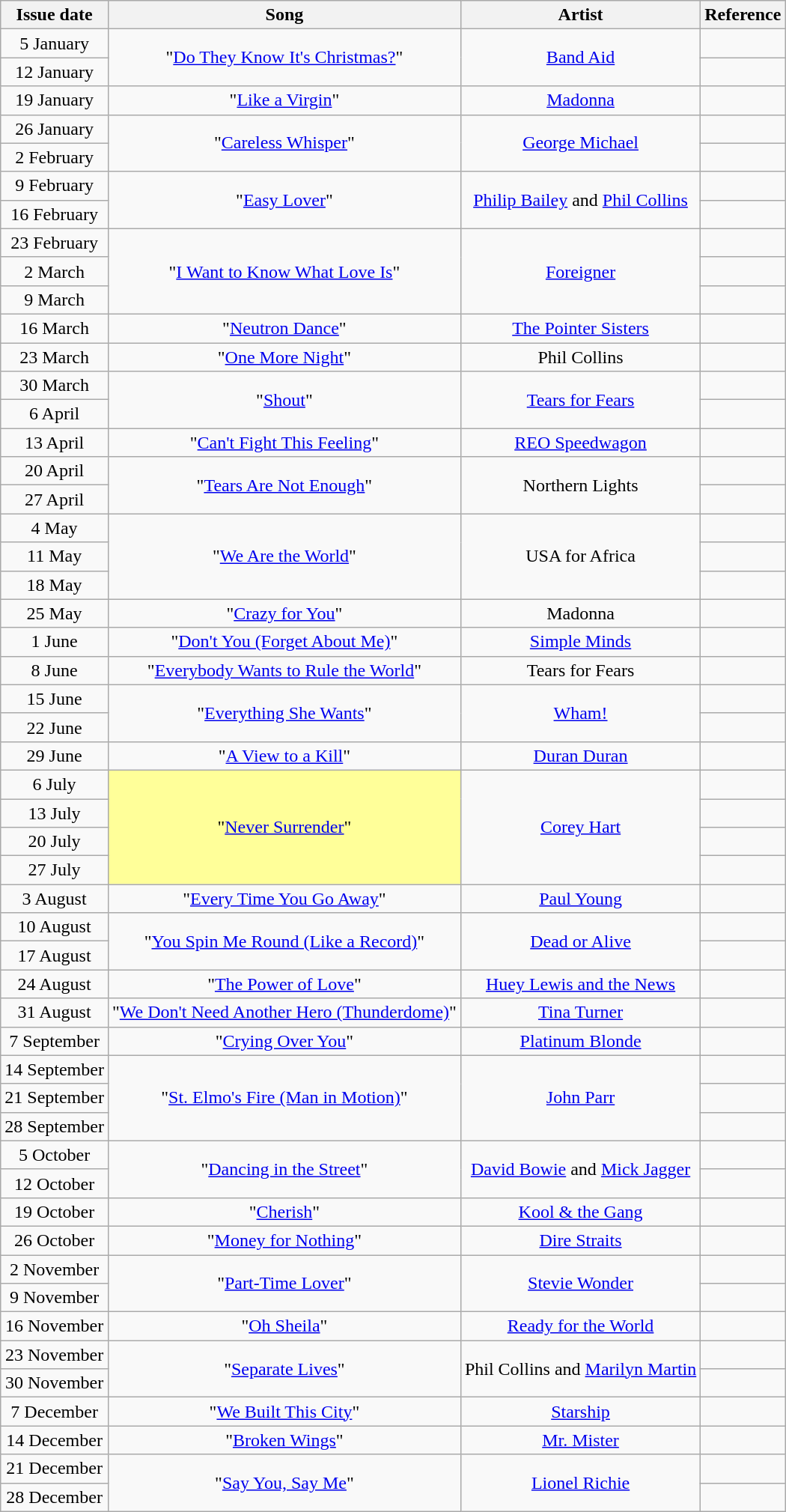<table class="wikitable">
<tr>
<th align="center">Issue date</th>
<th align="center">Song</th>
<th align="center">Artist</th>
<th align="center">Reference</th>
</tr>
<tr>
<td align="center">5 January</td>
<td align="center" rowspan="2">"<a href='#'>Do They Know It's Christmas?</a>"</td>
<td align="center" rowspan="2"><a href='#'>Band Aid</a></td>
<td align="center"></td>
</tr>
<tr>
<td align="center">12 January</td>
<td align="center"></td>
</tr>
<tr>
<td align="center">19 January</td>
<td align="center">"<a href='#'>Like a Virgin</a>"</td>
<td align="center"><a href='#'>Madonna</a></td>
<td align="center"></td>
</tr>
<tr>
<td align="center">26 January</td>
<td align="center" rowspan="2">"<a href='#'>Careless Whisper</a>"</td>
<td align="center" rowspan="2"><a href='#'>George Michael</a></td>
<td align="center"></td>
</tr>
<tr>
<td align="center">2 February</td>
<td align="center"></td>
</tr>
<tr>
<td align="center">9 February</td>
<td align="center" rowspan="2">"<a href='#'>Easy Lover</a>"</td>
<td align="center" rowspan="2"><a href='#'>Philip Bailey</a> and <a href='#'>Phil Collins</a></td>
<td align="center"></td>
</tr>
<tr>
<td align="center">16 February</td>
<td align="center"></td>
</tr>
<tr>
<td align="center">23 February</td>
<td align="center" rowspan="3">"<a href='#'>I Want to Know What Love Is</a>"</td>
<td align="center" rowspan="3"><a href='#'>Foreigner</a></td>
<td align="center"></td>
</tr>
<tr>
<td align="center">2 March</td>
<td align="center"></td>
</tr>
<tr>
<td align="center">9 March</td>
<td align="center"></td>
</tr>
<tr>
<td align="center">16 March</td>
<td align="center">"<a href='#'>Neutron Dance</a>"</td>
<td align="center"><a href='#'>The Pointer Sisters</a></td>
<td align="center"></td>
</tr>
<tr>
<td align="center">23 March</td>
<td align="center">"<a href='#'>One More Night</a>"</td>
<td align="center">Phil Collins</td>
<td align="center"></td>
</tr>
<tr>
<td align="center">30 March</td>
<td align="center" rowspan="2">"<a href='#'>Shout</a>"</td>
<td align="center" rowspan="2"><a href='#'>Tears for Fears</a></td>
<td align="center"></td>
</tr>
<tr>
<td align="center">6 April</td>
<td align="center"></td>
</tr>
<tr>
<td align="center">13 April</td>
<td align="center">"<a href='#'>Can't Fight This Feeling</a>"</td>
<td align="center"><a href='#'>REO Speedwagon</a></td>
<td align="center"></td>
</tr>
<tr>
<td align="center">20 April</td>
<td align="center" rowspan="2">"<a href='#'>Tears Are Not Enough</a>"</td>
<td align="center" rowspan="2">Northern Lights</td>
<td align="center"></td>
</tr>
<tr>
<td align="center">27 April</td>
<td align="center"></td>
</tr>
<tr>
<td align="center">4 May</td>
<td align="center" rowspan="3">"<a href='#'>We Are the World</a>"</td>
<td align="center" rowspan="3">USA for Africa</td>
<td align="center"></td>
</tr>
<tr>
<td align="center">11 May</td>
<td align="center"></td>
</tr>
<tr>
<td align="center">18 May</td>
<td align="center"></td>
</tr>
<tr>
<td align="center">25 May</td>
<td align="center">"<a href='#'>Crazy for You</a>"</td>
<td align="center">Madonna</td>
<td align="center"></td>
</tr>
<tr>
<td align="center">1 June</td>
<td align="center">"<a href='#'>Don't You (Forget About Me)</a>"</td>
<td align="center"><a href='#'>Simple Minds</a></td>
<td align="center"></td>
</tr>
<tr>
<td align="center">8 June</td>
<td align="center">"<a href='#'>Everybody Wants to Rule the World</a>"</td>
<td align="center">Tears for Fears</td>
<td align="center"></td>
</tr>
<tr>
<td align="center">15 June</td>
<td align="center" rowspan="2">"<a href='#'>Everything She Wants</a>"</td>
<td align="center" rowspan="2"><a href='#'>Wham!</a></td>
<td align="center"></td>
</tr>
<tr>
<td align="center">22 June</td>
<td align="center"></td>
</tr>
<tr>
<td align="center">29 June</td>
<td align="center">"<a href='#'>A View to a Kill</a>"</td>
<td align="center"><a href='#'>Duran Duran</a></td>
<td align="center"></td>
</tr>
<tr>
<td align="center">6 July</td>
<td bgcolor=#FFFF99 align="center" rowspan="4">"<a href='#'>Never Surrender</a>"</td>
<td align="center" rowspan="4"><a href='#'>Corey Hart</a></td>
<td align="center"></td>
</tr>
<tr>
<td align="center">13 July</td>
<td align="center"></td>
</tr>
<tr>
<td align="center">20 July</td>
<td align="center"></td>
</tr>
<tr>
<td align="center">27 July</td>
<td align="center"></td>
</tr>
<tr>
<td align="center">3 August</td>
<td align="center">"<a href='#'>Every Time You Go Away</a>"</td>
<td align="center"><a href='#'>Paul Young</a></td>
<td align="center"></td>
</tr>
<tr>
<td align="center">10 August</td>
<td align="center" rowspan="2">"<a href='#'>You Spin Me Round (Like a Record)</a>"</td>
<td align="center" rowspan="2"><a href='#'>Dead or Alive</a></td>
<td align="center"></td>
</tr>
<tr>
<td align="center">17 August</td>
<td align="center"></td>
</tr>
<tr>
<td align="center">24 August</td>
<td align="center">"<a href='#'>The Power of Love</a>"</td>
<td align="center"><a href='#'>Huey Lewis and the News</a></td>
<td align="center"></td>
</tr>
<tr>
<td align="center">31 August</td>
<td align="center">"<a href='#'>We Don't Need Another Hero (Thunderdome)</a>"</td>
<td align="center"><a href='#'>Tina Turner</a></td>
<td align="center"></td>
</tr>
<tr>
<td align="center">7 September</td>
<td align="center">"<a href='#'>Crying Over You</a>"</td>
<td align="center"><a href='#'>Platinum Blonde</a></td>
<td align="center"></td>
</tr>
<tr>
<td align="center">14 September</td>
<td align="center" rowspan="3">"<a href='#'>St. Elmo's Fire (Man in Motion)</a>"</td>
<td align="center" rowspan="3"><a href='#'>John Parr</a></td>
<td align="center"></td>
</tr>
<tr>
<td align="center">21 September</td>
<td align="center"></td>
</tr>
<tr>
<td align="center">28 September</td>
<td align="center"></td>
</tr>
<tr>
<td align="center">5 October</td>
<td align="center" rowspan="2">"<a href='#'>Dancing in the Street</a>"</td>
<td align="center" rowspan="2"><a href='#'>David Bowie</a> and <a href='#'>Mick Jagger</a></td>
<td align="center"></td>
</tr>
<tr>
<td align="center">12 October</td>
<td align="center"></td>
</tr>
<tr>
<td align="center">19 October</td>
<td align="center">"<a href='#'>Cherish</a>"</td>
<td align="center"><a href='#'>Kool & the Gang</a></td>
<td align="center"></td>
</tr>
<tr>
<td align="center">26 October</td>
<td align="center">"<a href='#'>Money for Nothing</a>"</td>
<td align="center"><a href='#'>Dire Straits</a></td>
<td align="center"></td>
</tr>
<tr>
<td align="center">2 November</td>
<td align="center" rowspan="2">"<a href='#'>Part-Time Lover</a>"</td>
<td align="center" rowspan="2"><a href='#'>Stevie Wonder</a></td>
<td align="center"></td>
</tr>
<tr>
<td align="center">9 November</td>
<td align="center"></td>
</tr>
<tr>
<td align="center">16 November</td>
<td align="center">"<a href='#'>Oh Sheila</a>"</td>
<td align="center"><a href='#'>Ready for the World</a></td>
<td align="center"></td>
</tr>
<tr>
<td align="center">23 November</td>
<td align="center" rowspan="2">"<a href='#'>Separate Lives</a>"</td>
<td align="center" rowspan="2">Phil Collins and <a href='#'>Marilyn Martin</a></td>
<td align="center"></td>
</tr>
<tr>
<td align="center">30 November</td>
<td align="center"></td>
</tr>
<tr>
<td align="center">7 December</td>
<td align="center">"<a href='#'>We Built This City</a>"</td>
<td align="center"><a href='#'>Starship</a></td>
<td align="center"></td>
</tr>
<tr>
<td align="center">14 December</td>
<td align="center">"<a href='#'>Broken Wings</a>"</td>
<td align="center"><a href='#'>Mr. Mister</a></td>
<td align="center"></td>
</tr>
<tr>
<td align="center">21 December</td>
<td align="center" rowspan="2">"<a href='#'>Say You, Say Me</a>"</td>
<td align="center" rowspan="2"><a href='#'>Lionel Richie</a></td>
<td align="center"></td>
</tr>
<tr>
<td align="center">28 December</td>
<td align="center"></td>
</tr>
</table>
